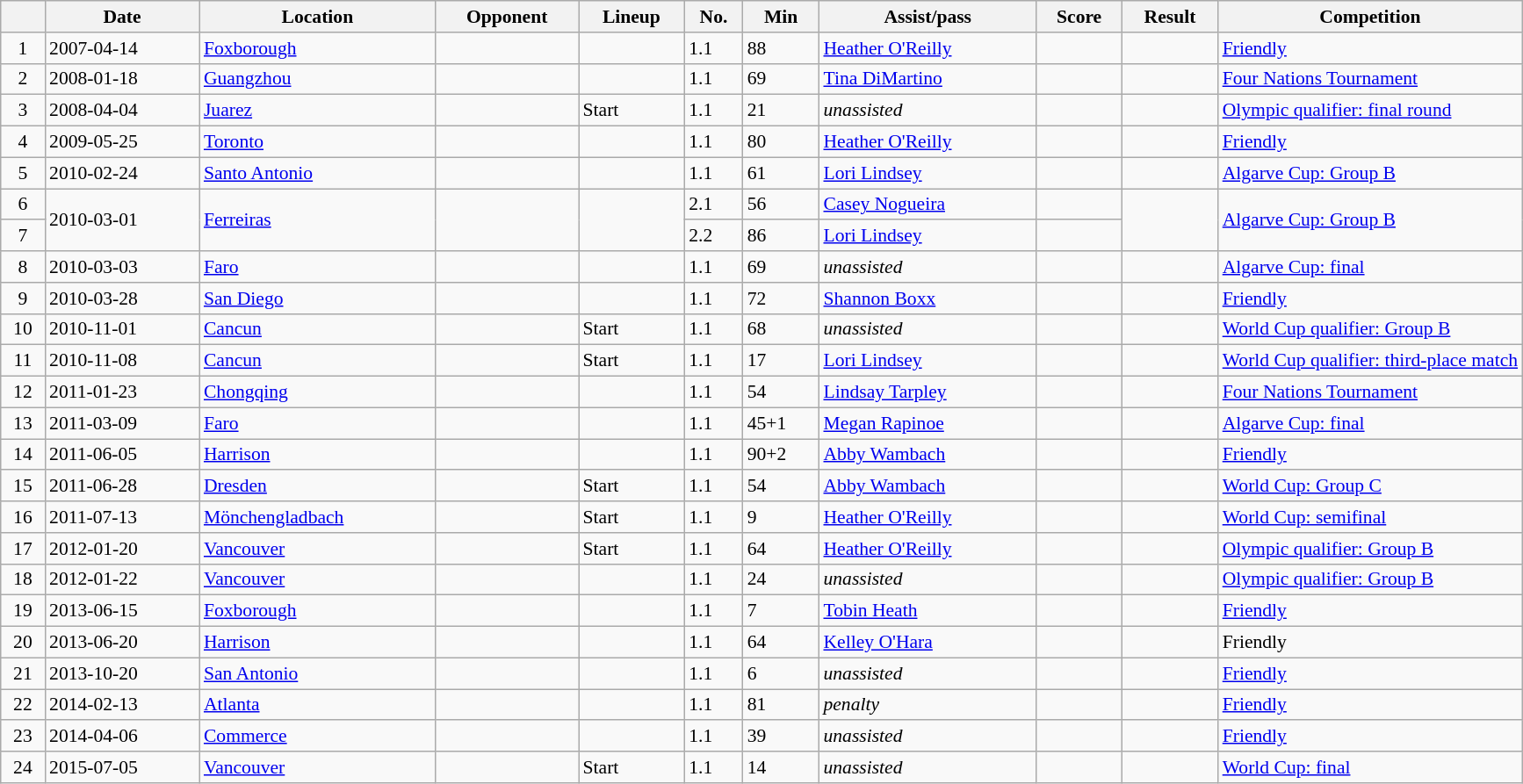<table class="wikitable collapsible sortable" style="font-size:90%">
<tr>
<th data-sort-type="number"></th>
<th>Date</th>
<th>Location</th>
<th>Opponent</th>
<th>Lineup</th>
<th>No.</th>
<th data-sort-type="number">Min</th>
<th>Assist/pass</th>
<th data-sort-type="number">Score</th>
<th data-sort-type="number">Result</th>
<th style="width:20%;">Competition</th>
</tr>
<tr>
<td style="text-align:center;">1</td>
<td>2007-04-14</td>
<td><a href='#'>Foxborough</a></td>
<td></td>
<td></td>
<td>1.1</td>
<td>88</td>
<td><a href='#'>Heather O'Reilly</a></td>
<td></td>
<td></td>
<td><a href='#'>Friendly</a></td>
</tr>
<tr>
<td style="text-align:center;">2</td>
<td>2008-01-18</td>
<td><a href='#'>Guangzhou</a></td>
<td></td>
<td></td>
<td>1.1</td>
<td>69</td>
<td><a href='#'>Tina DiMartino</a></td>
<td></td>
<td></td>
<td><a href='#'>Four Nations Tournament</a></td>
</tr>
<tr>
<td style="text-align:center;">3</td>
<td>2008-04-04</td>
<td><a href='#'>Juarez</a></td>
<td></td>
<td>Start</td>
<td>1.1</td>
<td>21</td>
<td><em>unassisted</em></td>
<td></td>
<td></td>
<td><a href='#'>Olympic qualifier: final round</a></td>
</tr>
<tr>
<td style="text-align:center;">4</td>
<td>2009-05-25</td>
<td><a href='#'>Toronto</a></td>
<td></td>
<td></td>
<td>1.1</td>
<td>80</td>
<td><a href='#'>Heather O'Reilly</a></td>
<td></td>
<td></td>
<td><a href='#'>Friendly</a></td>
</tr>
<tr>
<td style="text-align:center;">5</td>
<td>2010-02-24</td>
<td><a href='#'>Santo Antonio</a></td>
<td></td>
<td></td>
<td>1.1</td>
<td>61</td>
<td><a href='#'>Lori Lindsey</a></td>
<td></td>
<td></td>
<td><a href='#'>Algarve Cup: Group B</a></td>
</tr>
<tr>
<td style="text-align:center;">6</td>
<td rowspan=2>2010-03-01</td>
<td rowspan=2><a href='#'>Ferreiras</a></td>
<td rowspan=2></td>
<td rowspan=2></td>
<td>2.1</td>
<td>56</td>
<td><a href='#'>Casey Nogueira</a></td>
<td></td>
<td rowspan=2></td>
<td rowspan=2 ><a href='#'>Algarve Cup: Group B</a></td>
</tr>
<tr>
<td style="text-align:center;">7</td>
<td>2.2</td>
<td>86</td>
<td><a href='#'>Lori Lindsey</a></td>
<td></td>
</tr>
<tr>
<td style="text-align:center;">8</td>
<td>2010-03-03</td>
<td><a href='#'>Faro</a></td>
<td></td>
<td></td>
<td>1.1</td>
<td>69</td>
<td><em>unassisted</em></td>
<td></td>
<td></td>
<td><a href='#'>Algarve Cup: final</a></td>
</tr>
<tr>
<td style="text-align:center;">9</td>
<td>2010-03-28</td>
<td><a href='#'>San Diego</a></td>
<td></td>
<td></td>
<td>1.1</td>
<td>72</td>
<td><a href='#'>Shannon Boxx</a></td>
<td></td>
<td></td>
<td><a href='#'>Friendly</a></td>
</tr>
<tr>
<td style="text-align:center;">10</td>
<td>2010-11-01</td>
<td><a href='#'>Cancun</a></td>
<td></td>
<td>Start</td>
<td>1.1</td>
<td>68</td>
<td><em>unassisted</em></td>
<td></td>
<td></td>
<td><a href='#'>World Cup qualifier: Group B</a></td>
</tr>
<tr>
<td style="text-align:center;">11</td>
<td>2010-11-08</td>
<td><a href='#'>Cancun</a></td>
<td></td>
<td>Start</td>
<td>1.1</td>
<td>17</td>
<td><a href='#'>Lori Lindsey</a></td>
<td></td>
<td></td>
<td><a href='#'>World Cup qualifier: third-place match</a></td>
</tr>
<tr>
<td style="text-align:center;">12</td>
<td>2011-01-23</td>
<td><a href='#'>Chongqing</a></td>
<td></td>
<td></td>
<td>1.1</td>
<td>54</td>
<td><a href='#'>Lindsay Tarpley</a></td>
<td></td>
<td></td>
<td><a href='#'>Four Nations Tournament</a></td>
</tr>
<tr>
<td style="text-align:center;">13</td>
<td>2011-03-09</td>
<td><a href='#'>Faro</a></td>
<td></td>
<td></td>
<td>1.1</td>
<td>45+1</td>
<td><a href='#'>Megan Rapinoe</a></td>
<td></td>
<td></td>
<td><a href='#'>Algarve Cup: final</a></td>
</tr>
<tr>
<td style="text-align:center;">14</td>
<td>2011-06-05</td>
<td><a href='#'>Harrison</a></td>
<td></td>
<td></td>
<td>1.1</td>
<td>90+2</td>
<td><a href='#'>Abby Wambach</a></td>
<td></td>
<td></td>
<td><a href='#'>Friendly</a></td>
</tr>
<tr>
<td style="text-align:center;">15</td>
<td>2011-06-28</td>
<td><a href='#'>Dresden</a></td>
<td></td>
<td>Start</td>
<td>1.1</td>
<td>54</td>
<td><a href='#'>Abby Wambach</a></td>
<td></td>
<td></td>
<td><a href='#'>World Cup: Group C</a></td>
</tr>
<tr>
<td style="text-align:center;">16</td>
<td>2011-07-13</td>
<td><a href='#'>Mönchengladbach</a></td>
<td></td>
<td>Start</td>
<td>1.1</td>
<td>9</td>
<td><a href='#'>Heather O'Reilly</a></td>
<td></td>
<td></td>
<td><a href='#'>World Cup: semifinal</a></td>
</tr>
<tr>
<td style="text-align:center;">17</td>
<td>2012-01-20</td>
<td><a href='#'>Vancouver</a></td>
<td></td>
<td>Start</td>
<td>1.1</td>
<td>64</td>
<td><a href='#'>Heather O'Reilly</a></td>
<td></td>
<td></td>
<td><a href='#'>Olympic qualifier: Group B</a></td>
</tr>
<tr>
<td style="text-align:center;">18</td>
<td>2012-01-22</td>
<td><a href='#'>Vancouver</a></td>
<td></td>
<td></td>
<td>1.1</td>
<td>24</td>
<td><em>unassisted</em></td>
<td></td>
<td></td>
<td><a href='#'>Olympic qualifier: Group B</a></td>
</tr>
<tr>
<td style="text-align:center;">19</td>
<td>2013-06-15</td>
<td><a href='#'>Foxborough</a></td>
<td></td>
<td></td>
<td>1.1</td>
<td>7</td>
<td><a href='#'>Tobin Heath</a></td>
<td></td>
<td></td>
<td><a href='#'>Friendly</a></td>
</tr>
<tr>
<td style="text-align:center;">20</td>
<td>2013-06-20</td>
<td><a href='#'>Harrison</a></td>
<td></td>
<td></td>
<td>1.1</td>
<td>64</td>
<td><a href='#'>Kelley O'Hara</a></td>
<td></td>
<td></td>
<td>Friendly</td>
</tr>
<tr>
<td align="center">21</td>
<td>2013-10-20</td>
<td><a href='#'>San Antonio</a></td>
<td></td>
<td></td>
<td>1.1</td>
<td>6</td>
<td><em>unassisted</em></td>
<td></td>
<td></td>
<td><a href='#'>Friendly</a></td>
</tr>
<tr>
<td align="center">22</td>
<td>2014-02-13</td>
<td><a href='#'>Atlanta</a></td>
<td></td>
<td></td>
<td>1.1</td>
<td>81</td>
<td><em>penalty</em></td>
<td></td>
<td></td>
<td><a href='#'>Friendly</a></td>
</tr>
<tr>
<td align="center">23</td>
<td>2014-04-06</td>
<td><a href='#'>Commerce</a></td>
<td></td>
<td></td>
<td>1.1</td>
<td>39</td>
<td><em>unassisted</em></td>
<td></td>
<td></td>
<td><a href='#'>Friendly</a></td>
</tr>
<tr>
<td align="center">24</td>
<td>2015-07-05</td>
<td><a href='#'>Vancouver</a></td>
<td></td>
<td>Start</td>
<td>1.1</td>
<td>14</td>
<td><em>unassisted</em></td>
<td></td>
<td></td>
<td><a href='#'>World Cup: final</a></td>
</tr>
</table>
